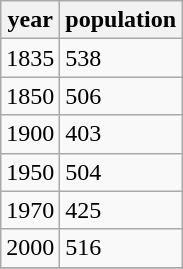<table class="wikitable">
<tr>
<th>year</th>
<th>population</th>
</tr>
<tr>
<td>1835</td>
<td>538</td>
</tr>
<tr>
<td>1850</td>
<td>506</td>
</tr>
<tr>
<td>1900</td>
<td>403</td>
</tr>
<tr>
<td>1950</td>
<td>504</td>
</tr>
<tr>
<td>1970</td>
<td>425</td>
</tr>
<tr>
<td>2000</td>
<td>516</td>
</tr>
<tr>
</tr>
</table>
